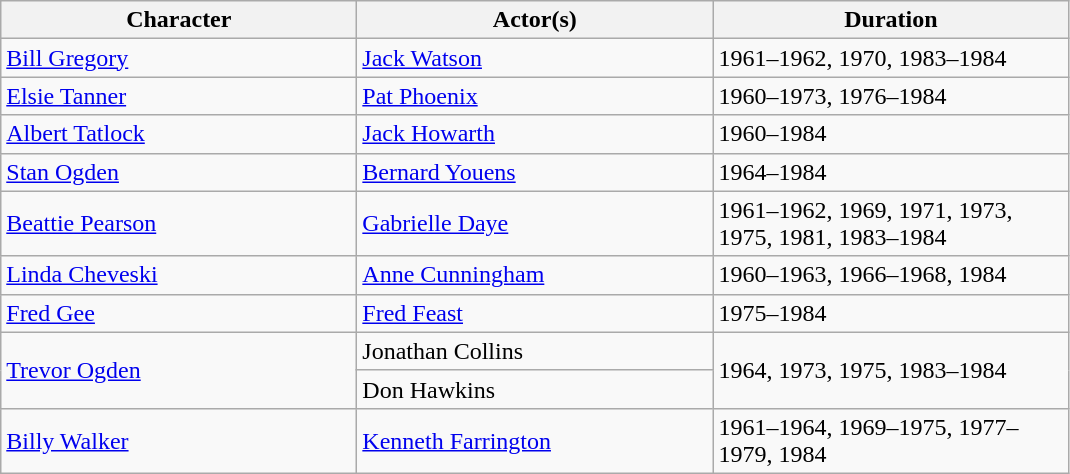<table class="wikitable">
<tr>
<th scope="col" style="width:230px;">Character</th>
<th scope="col" style="width:230px;">Actor(s)</th>
<th scope="col" style="width:230px;">Duration</th>
</tr>
<tr>
<td><a href='#'>Bill Gregory</a></td>
<td><a href='#'>Jack Watson</a></td>
<td>1961–1962, 1970, 1983–1984</td>
</tr>
<tr>
<td><a href='#'>Elsie Tanner</a></td>
<td><a href='#'>Pat Phoenix</a></td>
<td>1960–1973, 1976–1984</td>
</tr>
<tr>
<td><a href='#'>Albert Tatlock</a></td>
<td><a href='#'>Jack Howarth</a></td>
<td>1960–1984</td>
</tr>
<tr>
<td><a href='#'>Stan Ogden</a></td>
<td><a href='#'>Bernard Youens</a></td>
<td>1964–1984</td>
</tr>
<tr>
<td><a href='#'>Beattie Pearson</a></td>
<td><a href='#'>Gabrielle Daye</a></td>
<td>1961–1962, 1969, 1971, 1973, 1975, 1981, 1983–1984</td>
</tr>
<tr>
<td><a href='#'>Linda Cheveski</a></td>
<td><a href='#'>Anne Cunningham</a></td>
<td>1960–1963, 1966–1968, 1984</td>
</tr>
<tr>
<td><a href='#'>Fred Gee</a></td>
<td><a href='#'>Fred Feast</a></td>
<td>1975–1984</td>
</tr>
<tr>
<td rowspan="2"><a href='#'>Trevor Ogden</a></td>
<td>Jonathan Collins</td>
<td rowspan="2">1964, 1973, 1975, 1983–1984</td>
</tr>
<tr>
<td>Don Hawkins</td>
</tr>
<tr>
<td><a href='#'>Billy Walker</a></td>
<td><a href='#'>Kenneth Farrington</a></td>
<td>1961–1964, 1969–1975, 1977–1979, 1984</td>
</tr>
</table>
